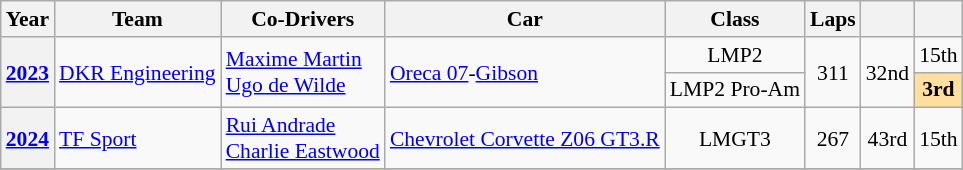<table class="wikitable" style="text-align:center; font-size:90%">
<tr>
<th>Year</th>
<th>Team</th>
<th>Co-Drivers</th>
<th>Car</th>
<th>Class</th>
<th>Laps</th>
<th></th>
<th></th>
</tr>
<tr>
<th rowspan="2"><a href='#'>2023</a></th>
<td rowspan="2" align="left" nowrap> <a href='#'>DKR Engineering</a></td>
<td rowspan="2" align="left" nowrap> <a href='#'>Maxime Martin</a><br> <a href='#'>Ugo de Wilde</a></td>
<td rowspan="2" align="left" nowrap><a href='#'>Oreca 07</a>-<a href='#'>Gibson</a></td>
<td>LMP2</td>
<td rowspan="2">311</td>
<td rowspan="2">32nd</td>
<td>15th</td>
</tr>
<tr>
<td>LMP2 Pro-Am</td>
<th style="background:#FFDF9F;">3rd</th>
</tr>
<tr>
<th><a href='#'>2024</a></th>
<td align="left"nowrap> <a href='#'>TF Sport</a></td>
<td align="left"nowrap> <a href='#'>Rui Andrade</a><br> <a href='#'>Charlie Eastwood</a></td>
<td align="left"nowrap><a href='#'>Chevrolet Corvette Z06 GT3.R</a></td>
<td>LMGT3</td>
<td>267</td>
<td>43rd</td>
<td>15th</td>
</tr>
<tr>
</tr>
</table>
